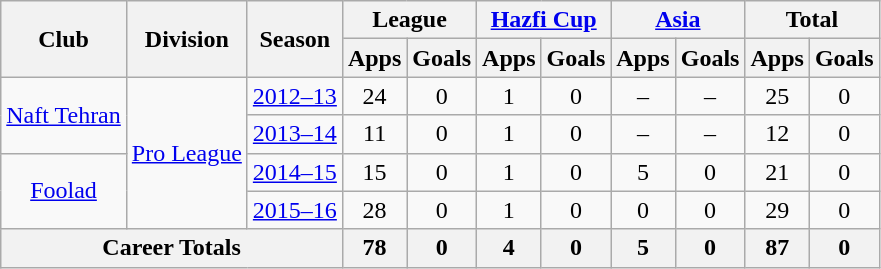<table class="wikitable" style="text-align: center;">
<tr>
<th rowspan="2">Club</th>
<th rowspan="2">Division</th>
<th rowspan="2">Season</th>
<th colspan="2">League</th>
<th colspan="2"><a href='#'>Hazfi Cup</a></th>
<th colspan="2"><a href='#'>Asia</a></th>
<th colspan="2">Total</th>
</tr>
<tr>
<th>Apps</th>
<th>Goals</th>
<th>Apps</th>
<th>Goals</th>
<th>Apps</th>
<th>Goals</th>
<th>Apps</th>
<th>Goals</th>
</tr>
<tr>
<td rowspan="2"><a href='#'>Naft Tehran</a></td>
<td rowspan="4"><a href='#'>Pro League</a></td>
<td><a href='#'>2012–13</a></td>
<td>24</td>
<td>0</td>
<td>1</td>
<td>0</td>
<td>–</td>
<td>–</td>
<td>25</td>
<td>0</td>
</tr>
<tr>
<td><a href='#'>2013–14</a></td>
<td>11</td>
<td>0</td>
<td>1</td>
<td>0</td>
<td>–</td>
<td>–</td>
<td>12</td>
<td>0</td>
</tr>
<tr>
<td rowspan="2"><a href='#'>Foolad</a></td>
<td><a href='#'>2014–15</a></td>
<td>15</td>
<td>0</td>
<td>1</td>
<td>0</td>
<td>5</td>
<td>0</td>
<td>21</td>
<td>0</td>
</tr>
<tr>
<td><a href='#'>2015–16</a></td>
<td>28</td>
<td>0</td>
<td>1</td>
<td>0</td>
<td>0</td>
<td>0</td>
<td>29</td>
<td>0</td>
</tr>
<tr>
<th colspan=3>Career Totals</th>
<th>78</th>
<th>0</th>
<th>4</th>
<th>0</th>
<th>5</th>
<th>0</th>
<th>87</th>
<th>0</th>
</tr>
</table>
